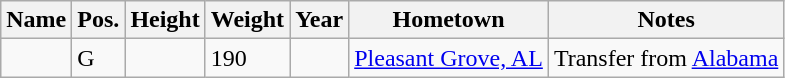<table class="wikitable sortable" border="1">
<tr>
<th>Name</th>
<th>Pos.</th>
<th>Height</th>
<th>Weight</th>
<th>Year</th>
<th>Hometown</th>
<th class="unsortable">Notes</th>
</tr>
<tr>
<td><strong></strong></td>
<td>G</td>
<td></td>
<td>190</td>
<td></td>
<td><a href='#'>Pleasant Grove, AL</a></td>
<td>Transfer from <a href='#'>Alabama</a></td>
</tr>
</table>
